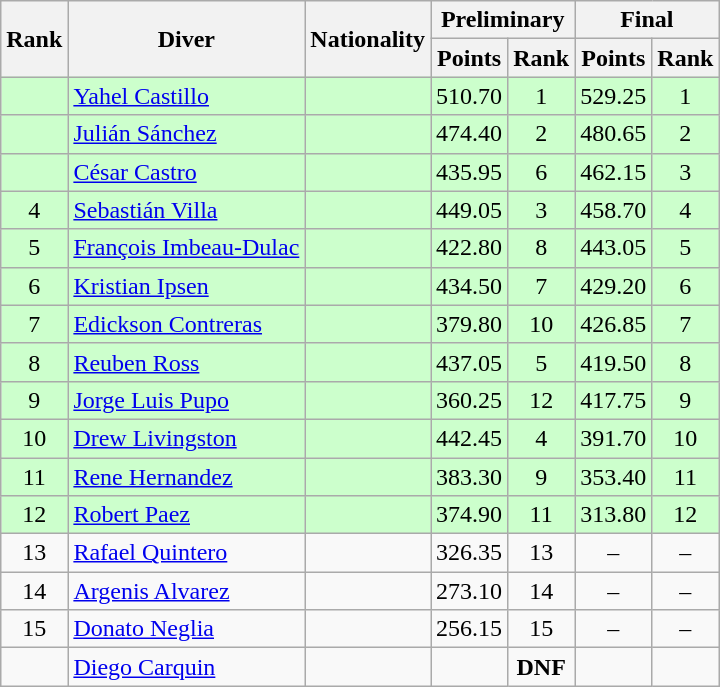<table class="wikitable" style="text-align:center">
<tr>
<th rowspan="2">Rank</th>
<th rowspan="2">Diver</th>
<th rowspan="2">Nationality</th>
<th colspan="2">Preliminary</th>
<th colspan="2">Final</th>
</tr>
<tr>
<th>Points</th>
<th>Rank</th>
<th>Points</th>
<th>Rank</th>
</tr>
<tr bgcolor=ccffcc>
<td></td>
<td align=left><a href='#'>Yahel Castillo</a></td>
<td align=left></td>
<td>510.70</td>
<td>1</td>
<td>529.25</td>
<td>1</td>
</tr>
<tr bgcolor=ccffcc>
<td></td>
<td align=left><a href='#'>Julián Sánchez</a></td>
<td align=left></td>
<td>474.40</td>
<td>2</td>
<td>480.65</td>
<td>2</td>
</tr>
<tr bgcolor=ccffcc>
<td></td>
<td align=left><a href='#'>César Castro</a></td>
<td align=left></td>
<td>435.95</td>
<td>6</td>
<td>462.15</td>
<td>3</td>
</tr>
<tr bgcolor=ccffcc>
<td>4</td>
<td align=left><a href='#'>Sebastián Villa</a></td>
<td align=left></td>
<td>449.05</td>
<td>3</td>
<td>458.70</td>
<td>4</td>
</tr>
<tr bgcolor=ccffcc>
<td>5</td>
<td align=left><a href='#'>François Imbeau-Dulac</a></td>
<td align=left></td>
<td>422.80</td>
<td>8</td>
<td>443.05</td>
<td>5</td>
</tr>
<tr bgcolor=ccffcc>
<td>6</td>
<td align=left><a href='#'>Kristian Ipsen</a></td>
<td align=left></td>
<td>434.50</td>
<td>7</td>
<td>429.20</td>
<td>6</td>
</tr>
<tr bgcolor=ccffcc>
<td>7</td>
<td align=left><a href='#'>Edickson Contreras</a></td>
<td align=left></td>
<td>379.80</td>
<td>10</td>
<td>426.85</td>
<td>7</td>
</tr>
<tr bgcolor=ccffcc>
<td>8</td>
<td align=left><a href='#'>Reuben Ross</a></td>
<td align=left></td>
<td>437.05</td>
<td>5</td>
<td>419.50</td>
<td>8</td>
</tr>
<tr bgcolor=ccffcc>
<td>9</td>
<td align=left><a href='#'>Jorge Luis Pupo</a></td>
<td align=left></td>
<td>360.25</td>
<td>12</td>
<td>417.75</td>
<td>9</td>
</tr>
<tr bgcolor=ccffcc>
<td>10</td>
<td align=left><a href='#'>Drew Livingston</a></td>
<td align=left></td>
<td>442.45</td>
<td>4</td>
<td>391.70</td>
<td>10</td>
</tr>
<tr bgcolor=ccffcc>
<td>11</td>
<td align=left><a href='#'>Rene Hernandez</a></td>
<td align=left></td>
<td>383.30</td>
<td>9</td>
<td>353.40</td>
<td>11</td>
</tr>
<tr bgcolor=ccffcc>
<td>12</td>
<td align=left><a href='#'>Robert Paez</a></td>
<td align=left></td>
<td>374.90</td>
<td>11</td>
<td>313.80</td>
<td>12</td>
</tr>
<tr>
<td>13</td>
<td align=left><a href='#'>Rafael Quintero</a></td>
<td align=left></td>
<td>326.35</td>
<td>13</td>
<td>–</td>
<td>–</td>
</tr>
<tr>
<td>14</td>
<td align=left><a href='#'>Argenis Alvarez</a></td>
<td align=left></td>
<td>273.10</td>
<td>14</td>
<td>–</td>
<td>–</td>
</tr>
<tr>
<td>15</td>
<td align=left><a href='#'>Donato Neglia</a></td>
<td align=left></td>
<td>256.15</td>
<td>15</td>
<td>–</td>
<td>–</td>
</tr>
<tr>
<td></td>
<td align=left><a href='#'>Diego Carquin</a></td>
<td align=left></td>
<td></td>
<td><strong>DNF</strong></td>
<td></td>
<td></td>
</tr>
</table>
